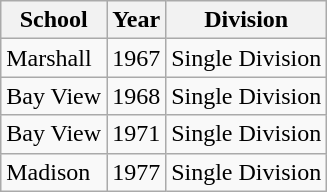<table class="wikitable">
<tr>
<th>School</th>
<th>Year</th>
<th>Division</th>
</tr>
<tr>
<td>Marshall</td>
<td>1967</td>
<td>Single Division</td>
</tr>
<tr>
<td>Bay View</td>
<td>1968</td>
<td>Single Division</td>
</tr>
<tr>
<td>Bay View</td>
<td>1971</td>
<td>Single Division</td>
</tr>
<tr>
<td>Madison</td>
<td>1977</td>
<td>Single Division</td>
</tr>
</table>
